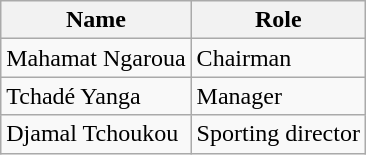<table class="wikitable">
<tr>
<th>Name</th>
<th>Role</th>
</tr>
<tr>
<td>Mahamat Ngaroua</td>
<td>Chairman</td>
</tr>
<tr>
<td>Tchadé Yanga</td>
<td>Manager</td>
</tr>
<tr>
<td>Djamal Tchoukou</td>
<td>Sporting director</td>
</tr>
</table>
